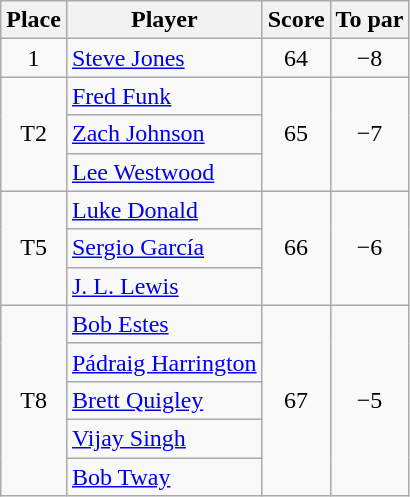<table class="wikitable">
<tr>
<th>Place</th>
<th>Player</th>
<th>Score</th>
<th>To par</th>
</tr>
<tr>
<td align=center>1</td>
<td> <a href='#'>Steve Jones</a></td>
<td align=center>64</td>
<td align=center>−8</td>
</tr>
<tr>
<td align=center rowspan="3">T2</td>
<td> <a href='#'>Fred Funk</a></td>
<td rowspan="3" align=center>65</td>
<td rowspan="3" align=center>−7</td>
</tr>
<tr>
<td> <a href='#'>Zach Johnson</a></td>
</tr>
<tr>
<td> <a href='#'>Lee Westwood</a></td>
</tr>
<tr>
<td align=center rowspan="3">T5</td>
<td> <a href='#'>Luke Donald</a></td>
<td rowspan="3" align=center>66</td>
<td rowspan="3" align=center>−6</td>
</tr>
<tr>
<td> <a href='#'>Sergio García</a></td>
</tr>
<tr>
<td> <a href='#'>J. L. Lewis</a></td>
</tr>
<tr>
<td align=center rowspan="5">T8</td>
<td> <a href='#'>Bob Estes</a></td>
<td rowspan="5" align=center>67</td>
<td rowspan="5" align=center>−5</td>
</tr>
<tr>
<td> <a href='#'>Pádraig Harrington</a></td>
</tr>
<tr>
<td> <a href='#'>Brett Quigley</a></td>
</tr>
<tr>
<td> <a href='#'>Vijay Singh</a></td>
</tr>
<tr>
<td> <a href='#'>Bob Tway</a></td>
</tr>
</table>
